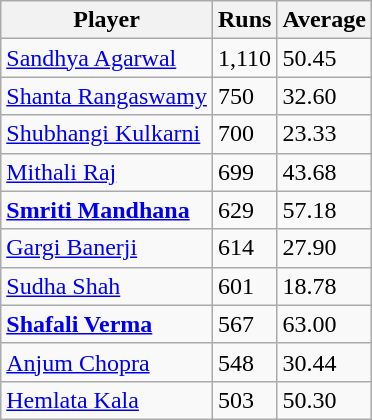<table class="wikitable">
<tr>
<th>Player</th>
<th>Runs</th>
<th>Average</th>
</tr>
<tr>
<td><a href='#'>Sandhya Agarwal</a></td>
<td>1,110</td>
<td>50.45</td>
</tr>
<tr>
<td><a href='#'>Shanta Rangaswamy</a></td>
<td>750</td>
<td>32.60</td>
</tr>
<tr>
<td><a href='#'>Shubhangi Kulkarni</a></td>
<td>700</td>
<td>23.33</td>
</tr>
<tr>
<td><a href='#'>Mithali Raj</a></td>
<td>699</td>
<td>43.68</td>
</tr>
<tr>
<td><strong><a href='#'>Smriti Mandhana</a></strong></td>
<td>629</td>
<td>57.18</td>
</tr>
<tr>
<td><a href='#'>Gargi Banerji</a></td>
<td>614</td>
<td>27.90</td>
</tr>
<tr>
<td><a href='#'>Sudha Shah</a></td>
<td>601</td>
<td>18.78</td>
</tr>
<tr>
<td><strong><a href='#'>Shafali Verma</a></strong></td>
<td>567</td>
<td>63.00</td>
</tr>
<tr>
<td><a href='#'>Anjum Chopra</a></td>
<td>548</td>
<td>30.44</td>
</tr>
<tr>
<td><a href='#'>Hemlata Kala</a></td>
<td>503</td>
<td>50.30</td>
</tr>
</table>
